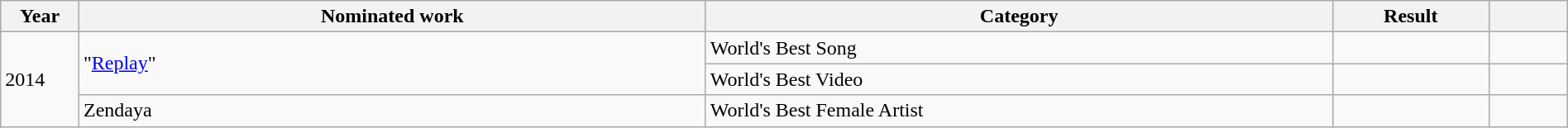<table class="wikitable plainrowheaders" style="width:100%;">
<tr>
<th scope="col" style="width:5%;">Year</th>
<th scope="col" style="width:40%;">Nominated work</th>
<th scope="col" style="width:40%;">Category</th>
<th scope="col" style="width:10%;">Result</th>
<th scope="col" style="width:5%;"></th>
</tr>
<tr>
<td rowspan="3">2014</td>
<td rowspan="2">"<a href='#'>Replay</a>"</td>
<td>World's Best Song</td>
<td></td>
<td style="text-align:center;"></td>
</tr>
<tr>
<td>World's Best Video</td>
<td></td>
<td style="text-align:center;"></td>
</tr>
<tr>
<td>Zendaya</td>
<td>World's Best Female Artist</td>
<td></td>
<td style="text-align:center;"></td>
</tr>
</table>
